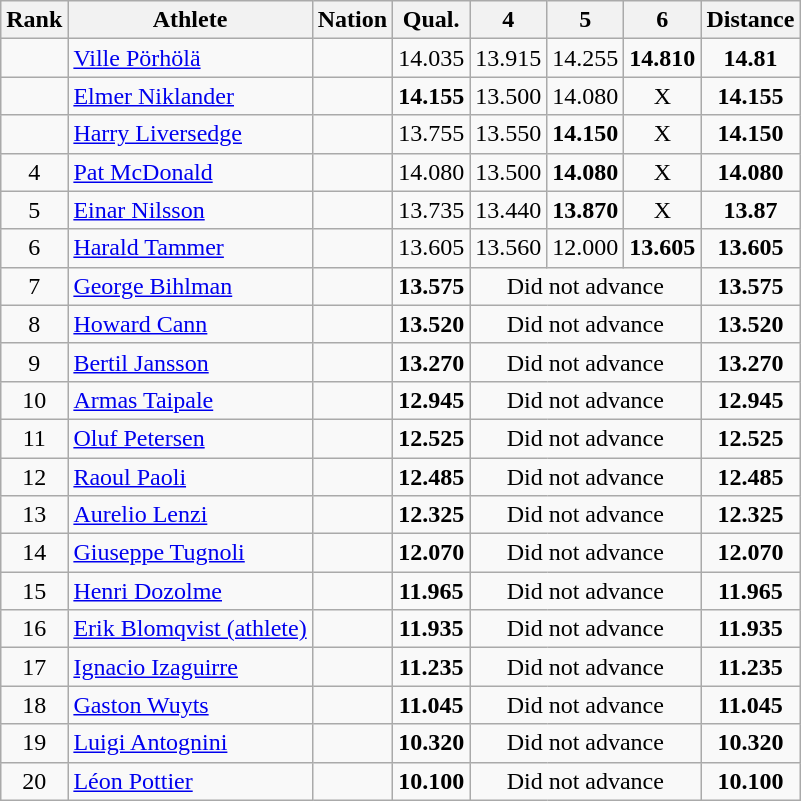<table class="wikitable sortable" style="text-align:center">
<tr>
<th>Rank</th>
<th>Athlete</th>
<th>Nation</th>
<th>Qual.</th>
<th>4</th>
<th>5</th>
<th>6</th>
<th>Distance</th>
</tr>
<tr>
<td></td>
<td align=left><a href='#'>Ville Pörhölä</a></td>
<td align=left></td>
<td>14.035</td>
<td>13.915</td>
<td>14.255</td>
<td><strong>14.810</strong></td>
<td><strong>14.81</strong></td>
</tr>
<tr>
<td></td>
<td align=left><a href='#'>Elmer Niklander</a></td>
<td align=left></td>
<td><strong>14.155</strong></td>
<td>13.500</td>
<td>14.080</td>
<td data-sort-value=1.00>X</td>
<td><strong>14.155</strong></td>
</tr>
<tr>
<td></td>
<td align=left><a href='#'>Harry Liversedge</a></td>
<td align=left></td>
<td>13.755</td>
<td>13.550</td>
<td><strong>14.150</strong></td>
<td data-sort-value=1.00>X</td>
<td><strong>14.150</strong></td>
</tr>
<tr>
<td>4</td>
<td align=left><a href='#'>Pat McDonald</a></td>
<td align=left></td>
<td>14.080</td>
<td>13.500</td>
<td><strong>14.080</strong></td>
<td data-sort-value=1.00>X</td>
<td><strong>14.080</strong></td>
</tr>
<tr>
<td>5</td>
<td align=left><a href='#'>Einar Nilsson</a></td>
<td align=left></td>
<td>13.735</td>
<td>13.440</td>
<td><strong>13.870</strong></td>
<td data-sort-value=1.00>X</td>
<td><strong>13.87</strong></td>
</tr>
<tr>
<td>6</td>
<td align=left><a href='#'>Harald Tammer</a></td>
<td align=left></td>
<td>13.605</td>
<td>13.560</td>
<td>12.000</td>
<td><strong>13.605</strong></td>
<td><strong>13.605</strong></td>
</tr>
<tr>
<td>7</td>
<td align=left><a href='#'>George Bihlman</a></td>
<td align=left></td>
<td><strong>13.575</strong></td>
<td colspan=3 data-sort-value=0.000>Did not advance</td>
<td><strong>13.575</strong></td>
</tr>
<tr>
<td>8</td>
<td align=left><a href='#'>Howard Cann</a></td>
<td align=left></td>
<td><strong>13.520</strong></td>
<td colspan=3 data-sort-value=0.000>Did not advance</td>
<td><strong>13.520</strong></td>
</tr>
<tr>
<td>9</td>
<td align=left><a href='#'>Bertil Jansson</a></td>
<td align=left></td>
<td><strong>13.270</strong></td>
<td colspan=3 data-sort-value=0.000>Did not advance</td>
<td><strong>13.270</strong></td>
</tr>
<tr>
<td>10</td>
<td align=left><a href='#'>Armas Taipale</a></td>
<td align=left></td>
<td><strong>12.945</strong></td>
<td colspan=3 data-sort-value=0.000>Did not advance</td>
<td><strong>12.945</strong></td>
</tr>
<tr>
<td>11</td>
<td align=left><a href='#'>Oluf Petersen</a></td>
<td align=left></td>
<td><strong>12.525</strong></td>
<td colspan=3 data-sort-value=0.000>Did not advance</td>
<td><strong>12.525</strong></td>
</tr>
<tr>
<td>12</td>
<td align=left><a href='#'>Raoul Paoli</a></td>
<td align=left></td>
<td><strong>12.485</strong></td>
<td colspan=3 data-sort-value=0.000>Did not advance</td>
<td><strong>12.485</strong></td>
</tr>
<tr>
<td>13</td>
<td align=left><a href='#'>Aurelio Lenzi</a></td>
<td align=left></td>
<td><strong>12.325</strong></td>
<td colspan=3 data-sort-value=0.000>Did not advance</td>
<td><strong>12.325</strong></td>
</tr>
<tr>
<td>14</td>
<td align=left><a href='#'>Giuseppe Tugnoli</a></td>
<td align=left></td>
<td><strong>12.070</strong></td>
<td colspan=3 data-sort-value=0.000>Did not advance</td>
<td><strong>12.070</strong></td>
</tr>
<tr>
<td>15</td>
<td align=left><a href='#'>Henri Dozolme</a></td>
<td align=left></td>
<td><strong>11.965</strong></td>
<td colspan=3 data-sort-value=0.000>Did not advance</td>
<td><strong>11.965</strong></td>
</tr>
<tr>
<td>16</td>
<td align=left><a href='#'>Erik Blomqvist (athlete)</a></td>
<td align=left></td>
<td><strong>11.935</strong></td>
<td colspan=3 data-sort-value=0.000>Did not advance</td>
<td><strong>11.935</strong></td>
</tr>
<tr>
<td>17</td>
<td align=left><a href='#'>Ignacio Izaguirre</a></td>
<td align=left></td>
<td><strong>11.235</strong></td>
<td colspan=3 data-sort-value=0.000>Did not advance</td>
<td><strong>11.235</strong></td>
</tr>
<tr>
<td>18</td>
<td align=left><a href='#'>Gaston Wuyts</a></td>
<td align=left></td>
<td><strong>11.045</strong></td>
<td colspan=3 data-sort-value=0.000>Did not advance</td>
<td><strong>11.045</strong></td>
</tr>
<tr>
<td>19</td>
<td align=left><a href='#'>Luigi Antognini</a></td>
<td align=left></td>
<td><strong>10.320</strong></td>
<td colspan=3 data-sort-value=0.000>Did not advance</td>
<td><strong>10.320</strong></td>
</tr>
<tr>
<td>20</td>
<td align=left><a href='#'>Léon Pottier</a></td>
<td align=left></td>
<td><strong>10.100</strong></td>
<td colspan=3 data-sort-value=0.000>Did not advance</td>
<td><strong>10.100</strong></td>
</tr>
</table>
